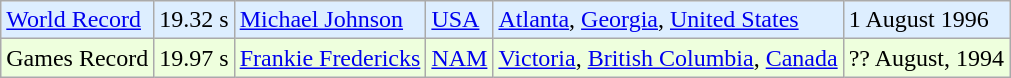<table class="wikitable">
<tr bgcolor = "ddeeff">
<td><a href='#'>World Record</a></td>
<td>19.32 s</td>
<td><a href='#'>Michael Johnson</a></td>
<td><a href='#'>USA</a></td>
<td><a href='#'>Atlanta</a>, <a href='#'>Georgia</a>, <a href='#'>United States</a></td>
<td>1 August 1996</td>
</tr>
<tr bgcolor = "eeffdd">
<td>Games Record</td>
<td>19.97 s</td>
<td><a href='#'>Frankie Fredericks</a></td>
<td><a href='#'>NAM</a></td>
<td><a href='#'>Victoria</a>, <a href='#'>British Columbia</a>, <a href='#'>Canada</a></td>
<td>?? August, 1994</td>
</tr>
</table>
